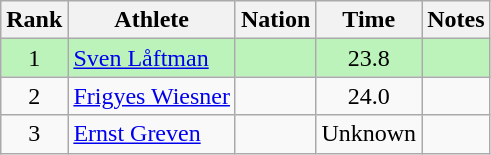<table class="wikitable sortable" style="text-align:center">
<tr>
<th>Rank</th>
<th>Athlete</th>
<th>Nation</th>
<th>Time</th>
<th>Notes</th>
</tr>
<tr bgcolor=bbf3bb>
<td>1</td>
<td align=left><a href='#'>Sven Låftman</a></td>
<td align=left></td>
<td>23.8</td>
<td></td>
</tr>
<tr>
<td>2</td>
<td align=left><a href='#'>Frigyes Wiesner</a></td>
<td align=left></td>
<td>24.0</td>
<td></td>
</tr>
<tr>
<td>3</td>
<td align=left><a href='#'>Ernst Greven</a></td>
<td align=left></td>
<td data-sort-value=30.0>Unknown</td>
<td></td>
</tr>
</table>
